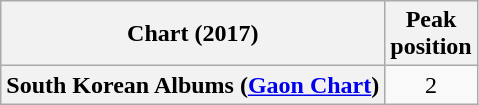<table class="wikitable plainrowheaders" style="text-align:center">
<tr>
<th>Chart (2017)</th>
<th>Peak<br>position</th>
</tr>
<tr>
<th scope="row">South Korean Albums (<a href='#'>Gaon Chart</a>)</th>
<td>2</td>
</tr>
</table>
